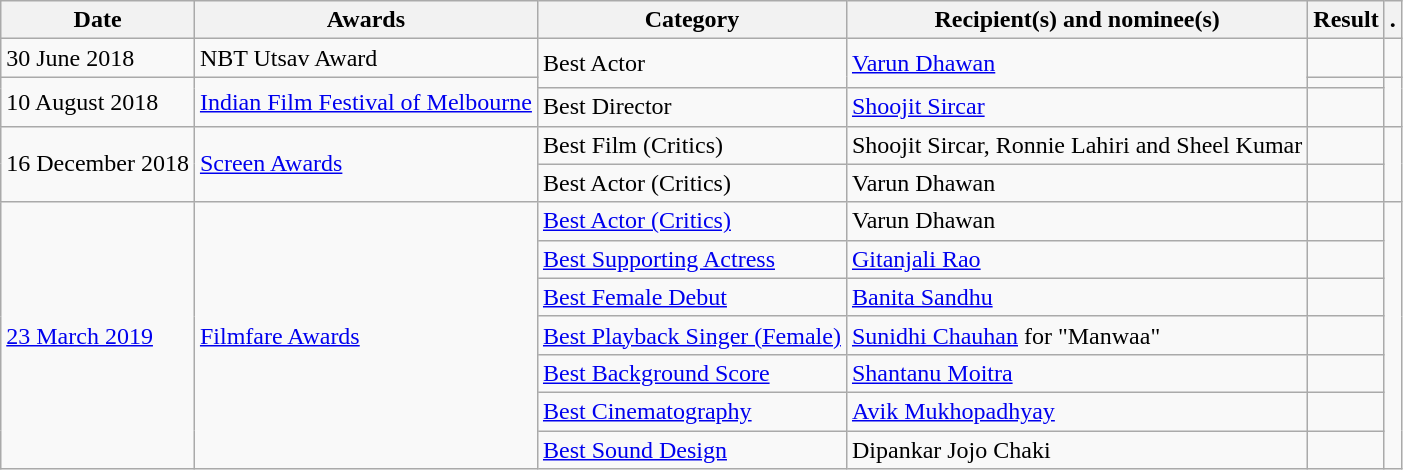<table class="wikitable">
<tr>
<th>Date</th>
<th>Awards</th>
<th>Category</th>
<th>Recipient(s) and nominee(s)</th>
<th>Result</th>
<th>.</th>
</tr>
<tr>
<td>30 June 2018</td>
<td>NBT Utsav Award</td>
<td rowspan="2">Best Actor</td>
<td rowspan="2"><a href='#'>Varun Dhawan</a></td>
<td></td>
<td></td>
</tr>
<tr>
<td rowspan="2">10 August 2018</td>
<td rowspan="2"><a href='#'>Indian Film Festival of Melbourne</a></td>
<td></td>
<td rowspan="2"></td>
</tr>
<tr>
<td>Best Director</td>
<td><a href='#'>Shoojit Sircar</a></td>
<td></td>
</tr>
<tr>
<td rowspan=2>16 December 2018</td>
<td rowspan=2><a href='#'>Screen Awards</a></td>
<td>Best Film (Critics)</td>
<td>Shoojit Sircar, Ronnie Lahiri and Sheel Kumar</td>
<td></td>
<td rowspan=2></td>
</tr>
<tr>
<td>Best Actor (Critics)</td>
<td>Varun Dhawan</td>
<td></td>
</tr>
<tr>
<td rowspan=7><a href='#'>23 March 2019</a></td>
<td rowspan=7><a href='#'>Filmfare Awards</a></td>
<td><a href='#'>Best Actor (Critics)</a></td>
<td>Varun Dhawan</td>
<td></td>
<td rowspan=7></td>
</tr>
<tr>
<td><a href='#'>Best Supporting Actress</a></td>
<td><a href='#'>Gitanjali Rao</a></td>
<td></td>
</tr>
<tr>
<td><a href='#'>Best Female Debut</a></td>
<td><a href='#'>Banita Sandhu</a></td>
<td></td>
</tr>
<tr>
<td><a href='#'>Best Playback Singer (Female)</a></td>
<td><a href='#'>Sunidhi Chauhan</a> for "Manwaa"</td>
<td></td>
</tr>
<tr>
<td><a href='#'>Best Background Score</a></td>
<td><a href='#'>Shantanu Moitra</a></td>
<td></td>
</tr>
<tr>
<td><a href='#'>Best Cinematography</a></td>
<td><a href='#'>Avik Mukhopadhyay</a></td>
<td></td>
</tr>
<tr>
<td><a href='#'>Best Sound Design</a></td>
<td>Dipankar Jojo Chaki</td>
<td></td>
</tr>
</table>
